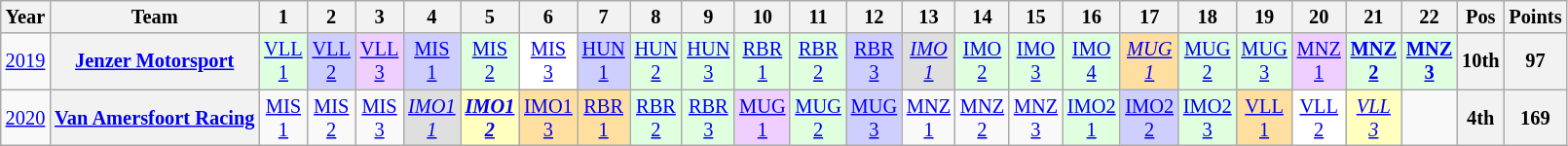<table class="wikitable" style="text-align:center; font-size:85%">
<tr>
<th>Year</th>
<th>Team</th>
<th>1</th>
<th>2</th>
<th>3</th>
<th>4</th>
<th>5</th>
<th>6</th>
<th>7</th>
<th>8</th>
<th>9</th>
<th>10</th>
<th>11</th>
<th>12</th>
<th>13</th>
<th>14</th>
<th>15</th>
<th>16</th>
<th>17</th>
<th>18</th>
<th>19</th>
<th>20</th>
<th>21</th>
<th>22</th>
<th>Pos</th>
<th>Points</th>
</tr>
<tr>
<td><a href='#'>2019</a></td>
<th nowrap><a href='#'>Jenzer Motorsport</a></th>
<td style="background:#DFFFDF;"><a href='#'>VLL<br>1</a><br></td>
<td style="background:#CFCFFF;"><a href='#'>VLL<br>2</a><br></td>
<td style="background:#EFCFFF;"><a href='#'>VLL<br>3</a><br></td>
<td style="background:#CFCFFF;"><a href='#'>MIS<br>1</a><br></td>
<td style="background:#DFFFDF;"><a href='#'>MIS<br>2</a><br></td>
<td style="background:#ffffff;"><a href='#'>MIS<br>3</a><br></td>
<td style="background:#CFCFFF;"><a href='#'>HUN<br>1</a><br></td>
<td style="background:#DFFFDF;"><a href='#'>HUN<br>2</a><br></td>
<td style="background:#DFFFDF;"><a href='#'>HUN<br>3</a><br></td>
<td style="background:#DFFFDF;"><a href='#'>RBR<br>1</a><br></td>
<td style="background:#DFFFDF;"><a href='#'>RBR<br>2</a><br></td>
<td style="background:#CFCFFF;"><a href='#'>RBR<br>3</a><br></td>
<td style="background:#DFDFDF;"><em><a href='#'>IMO<br>1</a></em><br></td>
<td style="background:#DFFFDF;"><a href='#'>IMO<br>2</a><br></td>
<td style="background:#DFFFDF;"><a href='#'>IMO<br>3</a><br></td>
<td style="background:#DFFFDF;"><a href='#'>IMO<br>4</a><br></td>
<td style="background:#FFDF9F;"><em><a href='#'>MUG<br>1</a></em><br></td>
<td style="background:#DFFFDF;"><a href='#'>MUG<br>2</a><br></td>
<td style="background:#DFFFDF;"><a href='#'>MUG<br>3</a><br></td>
<td style="background:#EFCFFF;"><a href='#'>MNZ<br>1</a><br></td>
<td style="background:#DFFFDF;"><strong><a href='#'>MNZ<br>2</a></strong><br></td>
<td style="background:#DFFFDF;"><strong><a href='#'>MNZ<br>3</a></strong><br></td>
<th>10th</th>
<th>97</th>
</tr>
<tr>
<td><a href='#'>2020</a></td>
<th nowrap><a href='#'>Van Amersfoort Racing</a></th>
<td><a href='#'>MIS<br>1</a></td>
<td><a href='#'>MIS<br>2</a></td>
<td><a href='#'>MIS<br>3</a></td>
<td style="background:#DFDFDF;"><em><a href='#'>IMO1<br>1</a></em><br></td>
<td style="background:#FFFFBF;"><strong><em><a href='#'>IMO1<br>2</a></em></strong><br></td>
<td style="background:#FFDF9F;"><a href='#'>IMO1<br>3</a><br></td>
<td style="background:#FFDF9F;"><a href='#'>RBR<br>1</a><br></td>
<td style="background:#DFFFDF;"><a href='#'>RBR<br>2</a><br></td>
<td style="background:#DFFFDF;"><a href='#'>RBR<br>3</a><br></td>
<td style="background:#EFCFFF;"><a href='#'>MUG<br>1</a><br></td>
<td style="background:#DFFFDF;"><a href='#'>MUG<br>2</a><br></td>
<td style="background:#CFCFFF;"><a href='#'>MUG<br>3</a><br></td>
<td><a href='#'>MNZ<br>1</a></td>
<td><a href='#'>MNZ<br>2</a></td>
<td><a href='#'>MNZ<br>3</a></td>
<td style="background:#DFFFDF;"><a href='#'>IMO2<br>1</a><br></td>
<td style="background:#CFCFFF;"><a href='#'>IMO2<br>2</a><br></td>
<td style="background:#DFFFDF;"><a href='#'>IMO2<br>3</a><br></td>
<td style="background:#FFDF9F;"><a href='#'>VLL<br>1</a><br></td>
<td style="background:#FFFFFF;"><a href='#'>VLL<br>2</a><br></td>
<td style="background:#FFFFBF;"><em><a href='#'>VLL<br>3</a></em><br></td>
<td></td>
<th>4th</th>
<th>169</th>
</tr>
</table>
